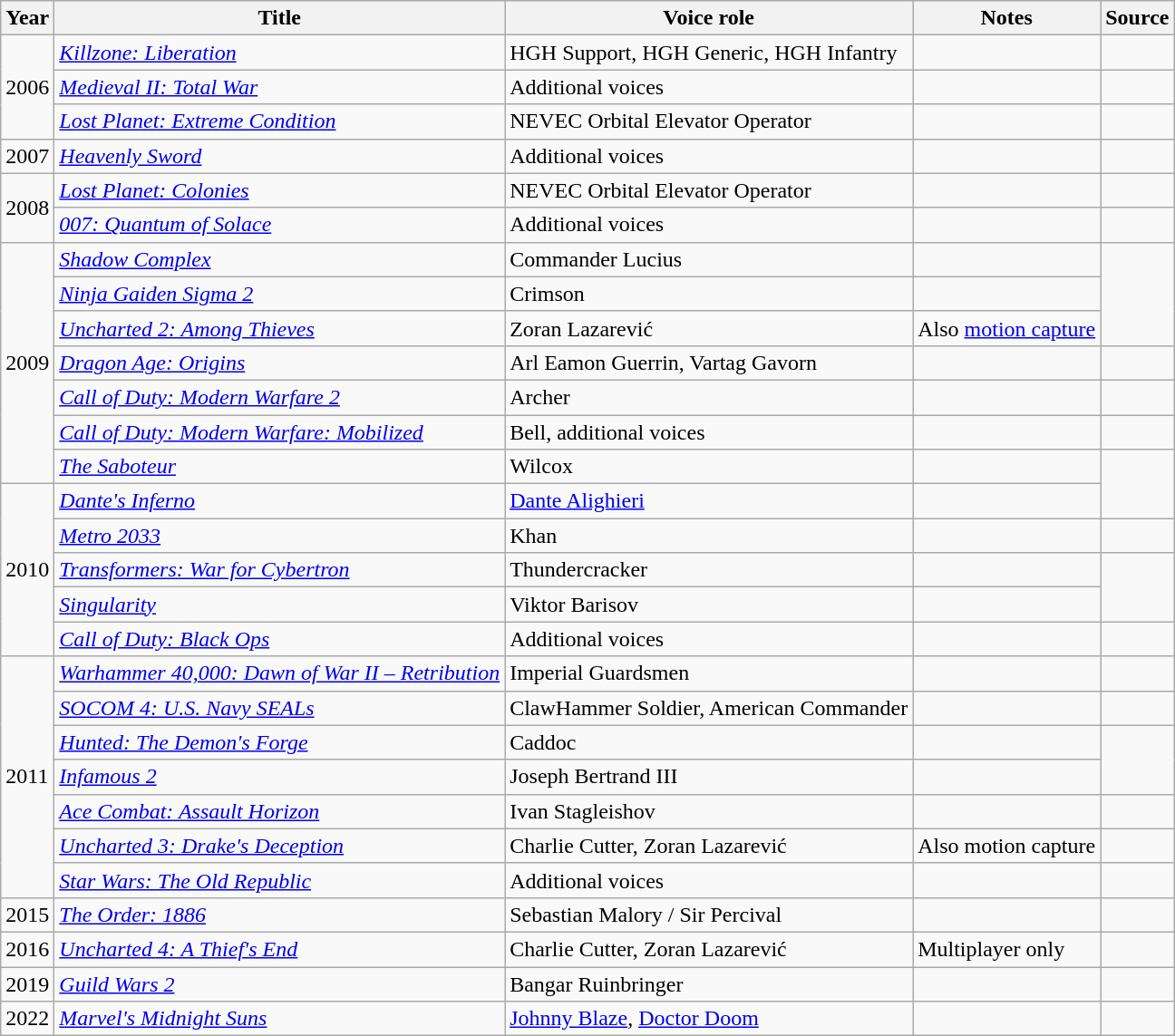<table class="wikitable">
<tr>
<th>Year</th>
<th>Title</th>
<th>Voice role</th>
<th>Notes</th>
<th>Source</th>
</tr>
<tr>
<td rowspan="3">2006</td>
<td><em><a href='#'>Killzone: Liberation</a></em></td>
<td>HGH Support, HGH Generic, HGH Infantry</td>
<td></td>
<td></td>
</tr>
<tr>
<td><em><a href='#'>Medieval II: Total War</a></em></td>
<td>Additional voices</td>
<td></td>
<td></td>
</tr>
<tr>
<td><em><a href='#'>Lost Planet: Extreme Condition</a></em></td>
<td>NEVEC Orbital Elevator Operator</td>
<td></td>
<td></td>
</tr>
<tr>
<td>2007</td>
<td><em><a href='#'>Heavenly Sword</a></em></td>
<td>Additional voices</td>
<td></td>
<td></td>
</tr>
<tr>
<td rowspan="2">2008</td>
<td><em><a href='#'>Lost Planet: Colonies</a></em></td>
<td>NEVEC Orbital Elevator Operator</td>
<td></td>
<td></td>
</tr>
<tr>
<td><em><a href='#'>007: Quantum of Solace</a></em></td>
<td>Additional voices</td>
<td></td>
<td></td>
</tr>
<tr>
<td rowspan="7">2009</td>
<td><em><a href='#'>Shadow Complex</a></em></td>
<td>Commander Lucius</td>
<td></td>
<td rowspan="3"></td>
</tr>
<tr>
<td><em><a href='#'>Ninja Gaiden Sigma 2</a></em></td>
<td>Crimson</td>
<td></td>
</tr>
<tr>
<td><em><a href='#'>Uncharted 2: Among Thieves</a></em></td>
<td>Zoran Lazarević</td>
<td>Also <a href='#'>motion capture</a></td>
</tr>
<tr>
<td><em><a href='#'>Dragon Age: Origins</a></em></td>
<td>Arl Eamon Guerrin, Vartag Gavorn</td>
<td></td>
<td></td>
</tr>
<tr>
<td><em><a href='#'>Call of Duty: Modern Warfare 2</a></em></td>
<td>Archer</td>
<td></td>
<td></td>
</tr>
<tr>
<td><em><a href='#'>Call of Duty: Modern Warfare: Mobilized</a></em></td>
<td>Bell, additional voices</td>
<td></td>
<td></td>
</tr>
<tr>
<td><em><a href='#'>The Saboteur</a></em></td>
<td>Wilcox</td>
<td></td>
<td rowspan="2"></td>
</tr>
<tr>
<td rowspan="5">2010</td>
<td><em><a href='#'>Dante's Inferno</a></em></td>
<td><a href='#'>Dante Alighieri</a></td>
<td></td>
</tr>
<tr>
<td><em><a href='#'>Metro 2033</a></em></td>
<td>Khan</td>
<td></td>
<td></td>
</tr>
<tr>
<td><em><a href='#'>Transformers: War for Cybertron</a></em></td>
<td>Thundercracker</td>
<td></td>
<td rowspan="2"></td>
</tr>
<tr>
<td><em><a href='#'>Singularity</a></em></td>
<td>Viktor Barisov</td>
<td></td>
</tr>
<tr>
<td><em><a href='#'>Call of Duty: Black Ops</a></em></td>
<td>Additional voices</td>
<td></td>
<td></td>
</tr>
<tr>
<td rowspan="7">2011</td>
<td><em><a href='#'>Warhammer 40,000: Dawn of War II – Retribution</a></em></td>
<td>Imperial Guardsmen</td>
<td></td>
<td></td>
</tr>
<tr>
<td><em><a href='#'>SOCOM 4: U.S. Navy SEALs</a></em></td>
<td>ClawHammer Soldier, American Commander</td>
<td></td>
<td></td>
</tr>
<tr>
<td><em><a href='#'>Hunted: The Demon's Forge</a></em></td>
<td>Caddoc</td>
<td></td>
<td rowspan="2"></td>
</tr>
<tr>
<td><em><a href='#'>Infamous 2</a></em></td>
<td>Joseph Bertrand III</td>
<td></td>
</tr>
<tr>
<td><em><a href='#'>Ace Combat: Assault Horizon</a></em></td>
<td>Ivan Stagleishov</td>
<td></td>
<td></td>
</tr>
<tr>
<td><em><a href='#'>Uncharted 3: Drake's Deception</a></em></td>
<td>Charlie Cutter, Zoran Lazarević</td>
<td>Also motion capture</td>
<td></td>
</tr>
<tr>
<td><em><a href='#'>Star Wars: The Old Republic</a></em></td>
<td>Additional voices</td>
<td></td>
<td></td>
</tr>
<tr>
<td>2015</td>
<td><em><a href='#'>The Order: 1886</a></em></td>
<td>Sebastian Malory / Sir Percival</td>
<td></td>
<td></td>
</tr>
<tr>
<td>2016</td>
<td><em><a href='#'>Uncharted 4: A Thief's End</a></em></td>
<td>Charlie Cutter, Zoran Lazarević</td>
<td>Multiplayer only</td>
<td></td>
</tr>
<tr>
<td>2019</td>
<td><em><a href='#'>Guild Wars 2</a></em></td>
<td>Bangar Ruinbringer</td>
<td></td>
<td></td>
</tr>
<tr>
<td>2022</td>
<td><em><a href='#'>Marvel's Midnight Suns</a></em></td>
<td><a href='#'>Johnny Blaze</a>, <a href='#'>Doctor Doom</a></td>
<td></td>
<td></td>
</tr>
</table>
